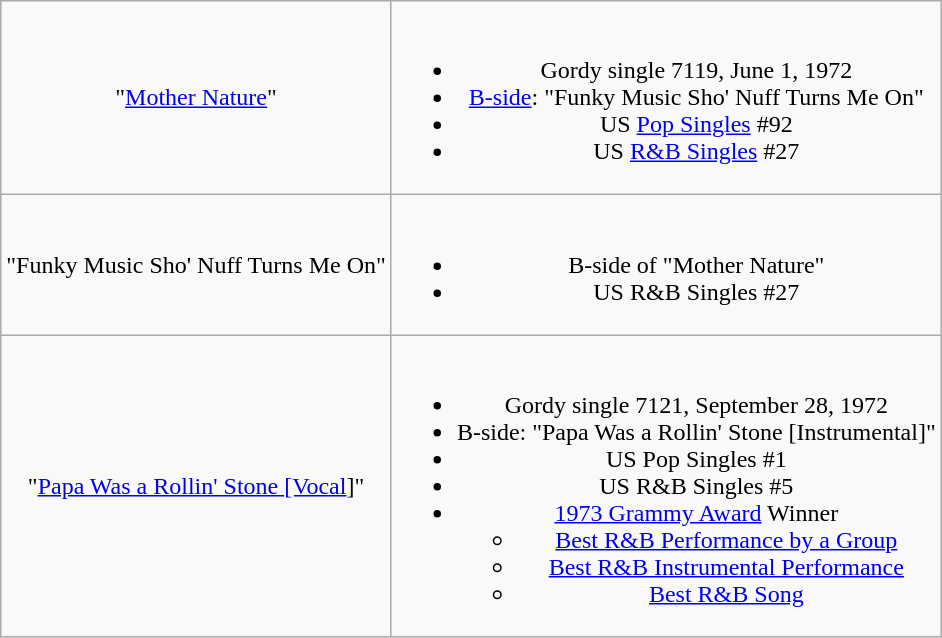<table class="wikitable sortable plainrowheaders" style="text-align:center;">
<tr>
<td>"<a href='#'>Mother Nature</a>"</td>
<td><br><ul><li>Gordy single 7119, June 1, 1972</li><li><a href='#'>B-side</a>: "Funky Music Sho' Nuff Turns Me On"</li><li>US <a href='#'>Pop Singles</a> #92</li><li>US <a href='#'>R&B Singles</a> #27</li></ul></td>
</tr>
<tr>
<td>"Funky Music Sho' Nuff Turns Me On"</td>
<td><br><ul><li>B-side of "Mother Nature"</li><li>US R&B Singles #27</li></ul></td>
</tr>
<tr>
<td>"<a href='#'>Papa Was a Rollin' Stone [Vocal</a>]"</td>
<td><br><ul><li>Gordy single 7121, September 28, 1972</li><li>B-side: "Papa Was a Rollin' Stone [Instrumental]"</li><li>US Pop Singles #1</li><li>US R&B Singles #5</li><li><a href='#'>1973 Grammy Award</a> Winner<ul><li><a href='#'>Best R&B Performance by a Group</a></li><li><a href='#'>Best R&B Instrumental Performance</a></li><li><a href='#'>Best R&B Song</a></li></ul></li></ul></td>
</tr>
</table>
